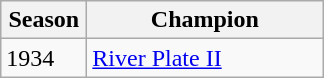<table class="wikitable sortable">
<tr>
<th width=50px>Season</th>
<th width=150px>Champion</th>
</tr>
<tr>
<td>1934</td>
<td><a href='#'>River Plate II</a></td>
</tr>
</table>
